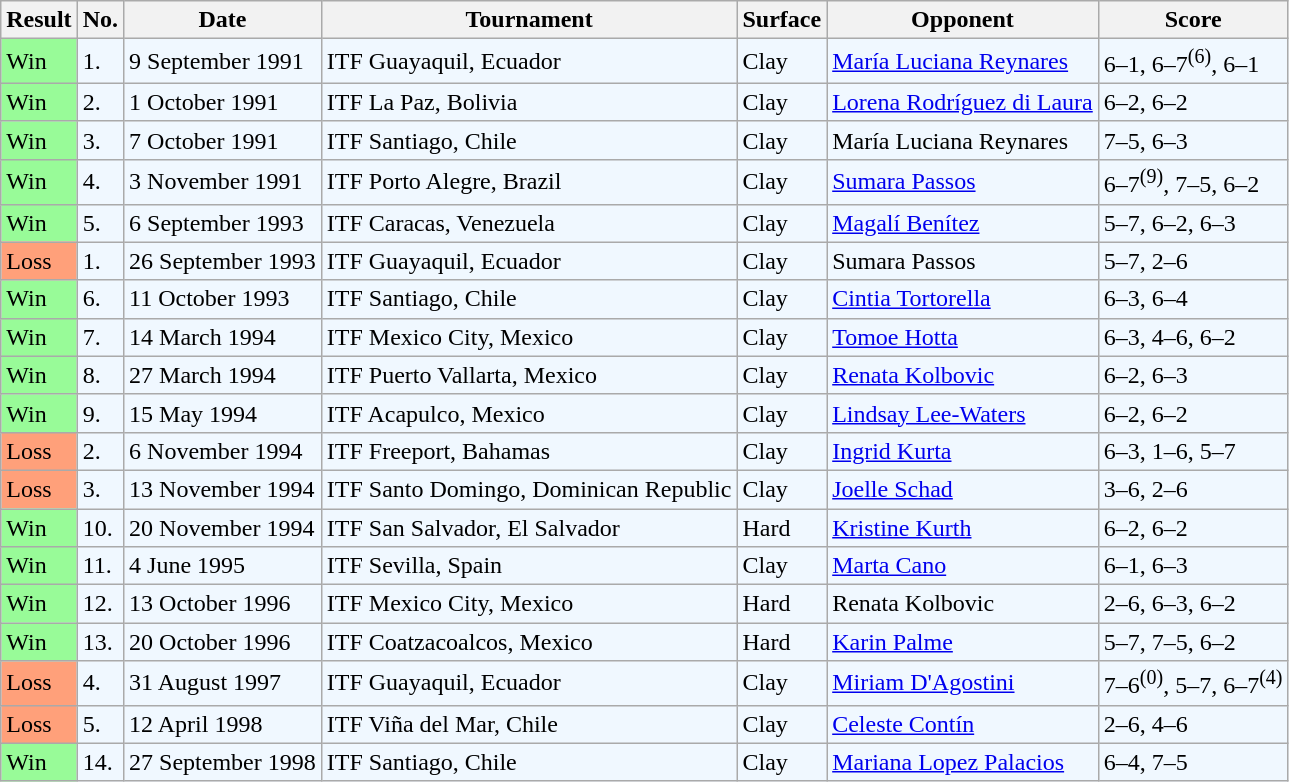<table class="sortable wikitable">
<tr>
<th>Result</th>
<th>No.</th>
<th>Date</th>
<th>Tournament</th>
<th>Surface</th>
<th>Opponent</th>
<th class="unsortable">Score</th>
</tr>
<tr style="background:#f0f8ff;">
<td style="background:#98fb98;">Win</td>
<td>1.</td>
<td>9 September 1991</td>
<td>ITF Guayaquil, Ecuador</td>
<td>Clay</td>
<td> <a href='#'>María Luciana Reynares</a></td>
<td>6–1, 6–7<sup>(6)</sup>, 6–1</td>
</tr>
<tr style="background:#f0f8ff;">
<td style="background:#98fb98;">Win</td>
<td>2.</td>
<td>1 October 1991</td>
<td>ITF La Paz, Bolivia</td>
<td>Clay</td>
<td> <a href='#'>Lorena Rodríguez di Laura</a></td>
<td>6–2, 6–2</td>
</tr>
<tr style="background:#f0f8ff;">
<td style="background:#98fb98;">Win</td>
<td>3.</td>
<td>7 October 1991</td>
<td>ITF Santiago, Chile</td>
<td>Clay</td>
<td> María Luciana Reynares</td>
<td>7–5, 6–3</td>
</tr>
<tr style="background:#f0f8ff;">
<td style="background:#98fb98;">Win</td>
<td>4.</td>
<td>3 November 1991</td>
<td>ITF Porto Alegre, Brazil</td>
<td>Clay</td>
<td> <a href='#'>Sumara Passos</a></td>
<td>6–7<sup>(9)</sup>, 7–5, 6–2</td>
</tr>
<tr style="background:#f0f8ff;">
<td style="background:#98fb98;">Win</td>
<td>5.</td>
<td>6 September 1993</td>
<td>ITF Caracas, Venezuela</td>
<td>Clay</td>
<td> <a href='#'>Magalí Benítez</a></td>
<td>5–7, 6–2, 6–3</td>
</tr>
<tr style="background:#f0f8ff;">
<td style="background:#ffa07a;">Loss</td>
<td>1.</td>
<td>26 September 1993</td>
<td>ITF Guayaquil, Ecuador</td>
<td>Clay</td>
<td> Sumara Passos</td>
<td>5–7, 2–6</td>
</tr>
<tr style="background:#f0f8ff;">
<td style="background:#98fb98;">Win</td>
<td>6.</td>
<td>11 October 1993</td>
<td>ITF Santiago, Chile</td>
<td>Clay</td>
<td> <a href='#'>Cintia Tortorella</a></td>
<td>6–3, 6–4</td>
</tr>
<tr style="background:#f0f8ff;">
<td style="background:#98fb98;">Win</td>
<td>7.</td>
<td>14 March 1994</td>
<td>ITF Mexico City, Mexico</td>
<td>Clay</td>
<td> <a href='#'>Tomoe Hotta</a></td>
<td>6–3, 4–6, 6–2</td>
</tr>
<tr style="background:#f0f8ff;">
<td style="background:#98fb98;">Win</td>
<td>8.</td>
<td>27 March 1994</td>
<td>ITF Puerto Vallarta, Mexico</td>
<td>Clay</td>
<td> <a href='#'>Renata Kolbovic</a></td>
<td>6–2, 6–3</td>
</tr>
<tr style="background:#f0f8ff;">
<td style="background:#98fb98;">Win</td>
<td>9.</td>
<td>15 May 1994</td>
<td>ITF Acapulco, Mexico</td>
<td>Clay</td>
<td> <a href='#'>Lindsay Lee-Waters</a></td>
<td>6–2, 6–2</td>
</tr>
<tr style="background:#f0f8ff;">
<td style="background:#ffa07a;">Loss</td>
<td>2.</td>
<td>6 November 1994</td>
<td>ITF Freeport, Bahamas</td>
<td>Clay</td>
<td> <a href='#'>Ingrid Kurta</a></td>
<td>6–3, 1–6, 5–7</td>
</tr>
<tr style="background:#f0f8ff;">
<td style="background:#ffa07a;">Loss</td>
<td>3.</td>
<td>13 November 1994</td>
<td>ITF Santo Domingo, Dominican Republic</td>
<td>Clay</td>
<td> <a href='#'>Joelle Schad</a></td>
<td>3–6, 2–6</td>
</tr>
<tr style="background:#f0f8ff;">
<td style="background:#98fb98;">Win</td>
<td>10.</td>
<td>20 November 1994</td>
<td>ITF San Salvador, El Salvador</td>
<td>Hard</td>
<td> <a href='#'>Kristine Kurth</a></td>
<td>6–2, 6–2</td>
</tr>
<tr style="background:#f0f8ff;">
<td style="background:#98fb98;">Win</td>
<td>11.</td>
<td>4 June 1995</td>
<td>ITF Sevilla, Spain</td>
<td>Clay</td>
<td> <a href='#'>Marta Cano</a></td>
<td>6–1, 6–3</td>
</tr>
<tr style="background:#f0f8ff;">
<td style="background:#98fb98;">Win</td>
<td>12.</td>
<td>13 October 1996</td>
<td>ITF Mexico City, Mexico</td>
<td>Hard</td>
<td> Renata Kolbovic</td>
<td>2–6, 6–3, 6–2</td>
</tr>
<tr style="background:#f0f8ff;">
<td style="background:#98fb98;">Win</td>
<td>13.</td>
<td>20 October 1996</td>
<td>ITF Coatzacoalcos, Mexico</td>
<td>Hard</td>
<td> <a href='#'>Karin Palme</a></td>
<td>5–7, 7–5, 6–2</td>
</tr>
<tr style="background:#f0f8ff;">
<td style="background:#ffa07a;">Loss</td>
<td>4.</td>
<td>31 August 1997</td>
<td>ITF Guayaquil, Ecuador</td>
<td>Clay</td>
<td> <a href='#'>Miriam D'Agostini</a></td>
<td>7–6<sup>(0)</sup>, 5–7, 6–7<sup>(4)</sup></td>
</tr>
<tr style="background:#f0f8ff;">
<td style="background:#ffa07a;">Loss</td>
<td>5.</td>
<td>12 April 1998</td>
<td>ITF Viña del Mar, Chile</td>
<td>Clay</td>
<td> <a href='#'>Celeste Contín</a></td>
<td>2–6, 4–6</td>
</tr>
<tr style="background:#f0f8ff;">
<td style="background:#98fb98;">Win</td>
<td>14.</td>
<td>27 September 1998</td>
<td>ITF Santiago, Chile</td>
<td>Clay</td>
<td> <a href='#'>Mariana Lopez Palacios</a></td>
<td>6–4, 7–5</td>
</tr>
</table>
